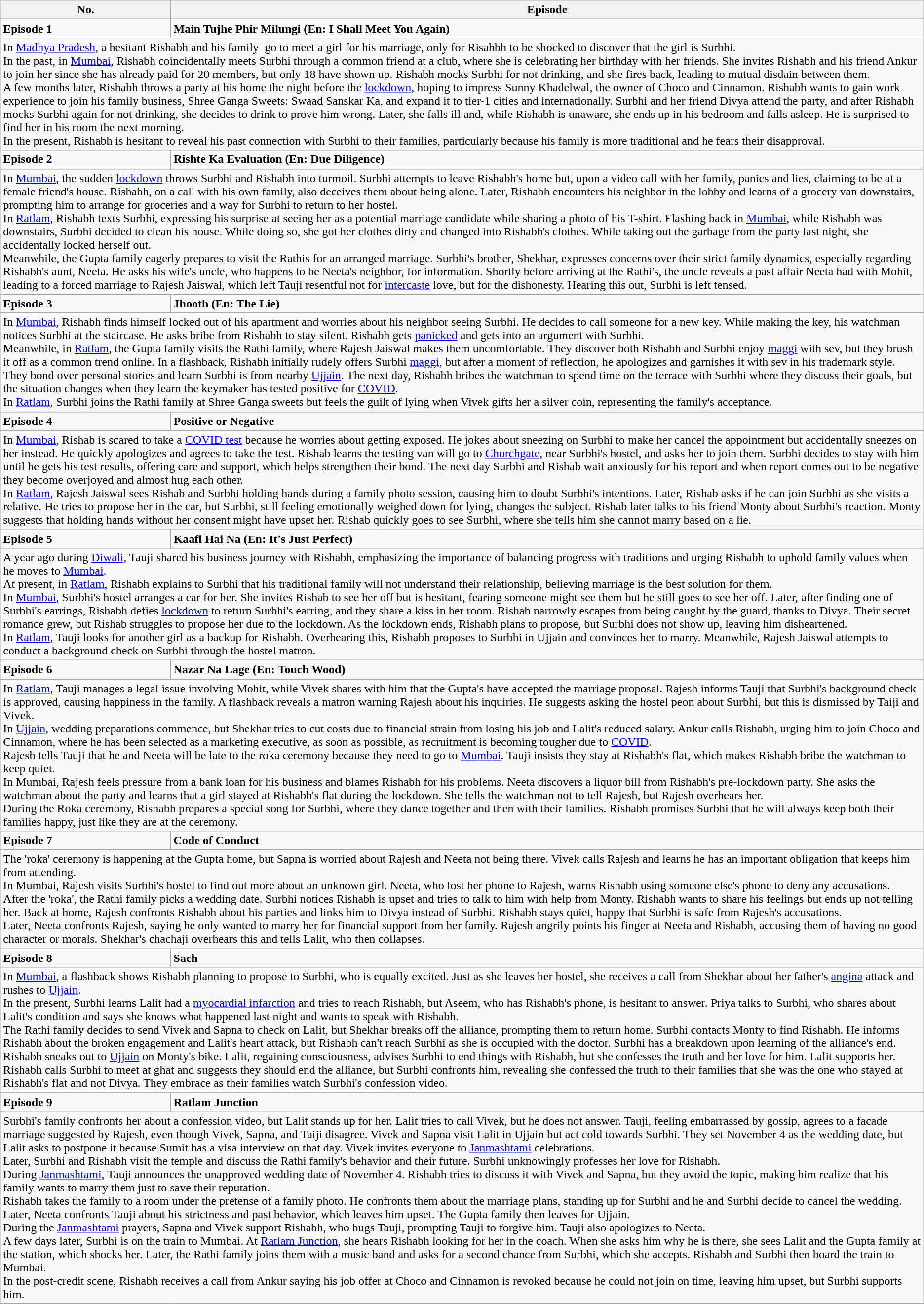<table class="wikitable">
<tr>
<th>No.</th>
<th>Episode</th>
</tr>
<tr>
<td><strong>Episode 1</strong></td>
<td><strong>Main Tujhe Phir Milungi (En: I Shall Meet You Again)</strong></td>
</tr>
<tr>
<td colspan="2">In <a href='#'>Madhya Pradesh</a>, a hesitant Rishabh and his family  go to meet a girl for his marriage, only for Risahbh to be shocked to discover that the girl is Surbhi.<br>In the past, in <a href='#'>Mumbai</a>, Rishabh coincidentally meets Surbhi through a common friend at a club, where she is celebrating her birthday with her friends. She invites Rishabh and his friend Ankur to join her since she has already paid for 20 members, but only 18 have shown up. Rishabh mocks Surbhi for not drinking, and she fires back, leading to mutual disdain between them.<br>A few months later, Rishabh throws a party at his home the night before the <a href='#'>lockdown</a>, hoping to impress Sunny Khadelwal, the owner of Choco and Cinnamon. Rishabh wants to gain work experience to join his family business, Shree Ganga Sweets: Swaad Sanskar Ka, and expand it to tier-1 cities and internationally. Surbhi and her friend Divya attend the party, and after Rishabh mocks Surbhi again for not drinking, she decides to drink to prove him wrong. Later, she falls ill and, while Rishabh is unaware, she ends up in his bedroom and falls asleep. He is surprised to find her in his room the next morning.<br>In the present, Rishabh is hesitant to reveal his past connection with Surbhi to their families, particularly because his family is more traditional and he fears their disapproval.</td>
</tr>
<tr>
<td><strong>Episode 2</strong></td>
<td><strong>Rishte Ka Evaluation (En: Due Diligence)</strong></td>
</tr>
<tr>
<td colspan="2">In <a href='#'>Mumbai</a>, the sudden <a href='#'>lockdown</a> throws Surbhi and Rishabh into turmoil. Surbhi attempts to leave Rishabh's home but, upon a video call with her family, panics and lies, claiming to be at a female friend's house. Rishabh, on a call with his own family, also deceives them about being alone. Later, Rishabh encounters his neighbor in the lobby and learns of a grocery van downstairs, prompting him to arrange for groceries and a way for Surbhi to return to her hostel.<br>In <a href='#'>Ratlam</a>, Rishabh texts Surbhi, expressing his surprise at seeing her as a potential marriage candidate while sharing a photo of his T-shirt. Flashing back in <a href='#'>Mumbai</a>, while Rishabh was downstairs, Surbhi decided to clean his house. While doing so, she got her clothes dirty and changed into Rishabh's clothes. While taking out the garbage from the party last night, she accidentally locked herself out.<br>Meanwhile, the Gupta family eagerly prepares to visit the Rathis for an arranged marriage. Surbhi's brother, Shekhar, expresses concerns over their strict family dynamics, especially regarding Rishabh's aunt, Neeta. He asks his wife's uncle, who happens to be Neeta's neighbor, for information. Shortly before arriving at the Rathi's, the uncle reveals a past affair Neeta had with Mohit, leading to a forced marriage to Rajesh Jaiswal, which left Tauji resentful not for <a href='#'>intercaste</a> love, but for the dishonesty. Hearing this out, Surbhi is left tensed.</td>
</tr>
<tr>
<td><strong>Episode 3</strong></td>
<td><strong>Jhooth (En: The Lie)</strong></td>
</tr>
<tr>
<td colspan="2">In <a href='#'>Mumbai</a>, Rishabh finds himself locked out of his apartment and worries about his neighbor seeing Surbhi. He decides to call someone for a new key. While making the key, his watchman notices Surbhi at the staircase. He asks bribe from Rishabh to stay silent. Rishabh gets <a href='#'>panicked</a> and gets into an argument with Surbhi.<br>Meanwhile, in <a href='#'>Ratlam</a>, the Gupta family visits the Rathi family, where Rajesh Jaiswal makes them uncomfortable. They discover both Rishabh and Surbhi enjoy <a href='#'>maggi</a> with sev, but they brush it off as a common trend online. In a flashback, Rishabh initially rudely offers Surbhi <a href='#'>maggi</a>, but after a moment of reflection, he apologizes and garnishes it with sev in his trademark style. They bond over personal stories and learn Surbhi is from nearby <a href='#'>Ujjain</a>. The next day, Rishabh bribes the watchman to spend time on the terrace with Surbhi where they discuss their goals, but the situation changes when they learn the keymaker has tested positive for <a href='#'>COVID</a>.<br>In <a href='#'>Ratlam</a>, Surbhi joins the Rathi family at Shree Ganga sweets but feels the guilt of lying when Vivek gifts her a silver coin, representing the family's acceptance.</td>
</tr>
<tr>
<td><strong>Episode 4</strong></td>
<td><strong>Positive or Negative</strong></td>
</tr>
<tr>
<td colspan="2">In <a href='#'>Mumbai</a>, Rishab is scared to take a <a href='#'>COVID test</a> because he worries about getting exposed. He jokes about sneezing on Surbhi to make her cancel the appointment but accidentally sneezes on her instead. He quickly apologizes and agrees to take the test. Rishab learns the testing van will go to <a href='#'>Churchgate</a>, near Surbhi's hostel, and asks her to join them. Surbhi decides to stay with him until he gets his test results, offering care and support, which helps strengthen their bond. The next day Surbhi and Rishab wait anxiously for his report and when report comes out to be negative they become overjoyed and almost hug each other.<br>In <a href='#'>Ratlam</a>, Rajesh Jaiswal sees Rishab and Surbhi holding hands during a family photo session, causing him to doubt Surbhi's intentions. Later, Rishab asks if he can join Surbhi as she visits a relative. He tries to propose her in the car, but Surbhi, still feeling emotionally weighed down for lying, changes the subject. Rishab later talks to his friend Monty about Surbhi's reaction. Monty suggests that holding hands without her consent might have upset her. Rishab quickly goes to see Surbhi, where she tells him she cannot marry based on a lie.</td>
</tr>
<tr>
<td><strong>Episode 5</strong></td>
<td><strong>Kaafi Hai Na (En: It's Just Perfect)</strong></td>
</tr>
<tr>
<td colspan="2">A year ago during <a href='#'>Diwali</a>, Tauji shared his business journey with Rishabh, emphasizing the importance of balancing progress with traditions and urging Rishabh to uphold family values when he moves to <a href='#'>Mumbai</a>.<br>At present, in <a href='#'>Ratlam</a>, Rishabh explains to Surbhi that his traditional family will not understand their relationship, believing marriage is the best solution for them.<br>In <a href='#'>Mumbai</a>, Surbhi's hostel arranges a car for her. She invites Rishab to see her off but is hesitant, fearing someone might see them but he still goes to see her off. Later, after finding one of Surbhi's earrings, Rishabh defies <a href='#'>lockdown</a> to return Surbhi's earring, and they share a kiss in her room. Rishab narrowly escapes from being caught by the guard, thanks to Divya. Their secret romance grew, but Rishab struggles to propose her due to the lockdown. As the lockdown ends, Rishabh plans to propose, but Surbhi does not show up, leaving him disheartened.<br>In <a href='#'>Ratlam</a>, Tauji looks for another girl as a backup for Rishabh. Overhearing this, Rishabh proposes to Surbhi in Ujjain and convinces her to marry. Meanwhile, Rajesh Jaiswal attempts to conduct a background check on Surbhi through the hostel matron.</td>
</tr>
<tr>
<td><strong>Episode 6</strong></td>
<td><strong>Nazar Na Lage (En: Touch Wood)</strong></td>
</tr>
<tr>
<td colspan="2">In <a href='#'>Ratlam</a>, Tauji manages a legal issue involving Mohit, while Vivek shares with him that the Gupta's have accepted the marriage proposal. Rajesh informs Tauji that Surbhi's background check is approved, causing happiness in the family. A flashback reveals a matron warning Rajesh about his inquiries. He suggests asking the hostel peon about Surbhi, but this is dismissed by Taiji and Vivek.<br>In <a href='#'>Ujjain</a>, wedding preparations commence, but Shekhar tries to cut costs due to financial strain from losing his job and Lalit's reduced salary. Ankur calls Rishabh, urging him to join Choco and Cinnamon, where he has been selected as a marketing executive, as soon as possible, as recruitment is becoming tougher due to <a href='#'>COVID</a>.<br>Rajesh tells Tauji that he and Neeta will be late to the roka ceremony because they need to go to <a href='#'>Mumbai</a>. Tauji insists they stay at Rishabh's flat, which makes Rishabh bribe the watchman to keep quiet.<br>In Mumbai, Rajesh feels pressure from a bank loan for his business and blames Rishabh for his problems. Neeta discovers a liquor bill from Rishabh's pre-lockdown party. She asks the watchman about the party and learns that a girl stayed at Rishabh's flat during the lockdown. She tells the watchman not to tell Rajesh, but Rajesh overhears her.<br>During the Roka ceremony, Rishabh prepares a special song for Surbhi, where they dance together and then with their families. Rishabh promises Surbhi that he will always keep both their families happy, just like they are at the ceremony.</td>
</tr>
<tr>
<td><strong>Episode 7</strong></td>
<td><strong>Code of Conduct</strong></td>
</tr>
<tr>
<td colspan="2">The 'roka' ceremony is happening at the Gupta home, but Sapna is worried about Rajesh and Neeta not being there. Vivek calls Rajesh and learns he has an important obligation that keeps him from attending.<br>In Mumbai, Rajesh visits Surbhi's hostel to find out more about an unknown girl. Neeta, who lost her phone to Rajesh, warns Rishabh using someone else's phone to deny any accusations.<br>After the 'roka', the Rathi family picks a wedding date. Surbhi notices Rishabh is upset and tries to talk to him with help from Monty. Rishabh wants to share his feelings but ends up not telling her. Back at home, Rajesh confronts Rishabh about his parties and links him to Divya instead of Surbhi. Rishabh stays quiet, happy that Surbhi is safe from Rajesh's accusations.<br>Later, Neeta confronts Rajesh, saying he only wanted to marry her for financial support from her family. Rajesh angrily points his finger at Neeta and Rishabh, accusing them of having no good character or morals. Shekhar's chachaji overhears this and tells Lalit, who then collapses.</td>
</tr>
<tr>
<td><strong>Episode 8</strong></td>
<td><strong>Sach</strong></td>
</tr>
<tr>
<td colspan="2">In <a href='#'>Mumbai</a>, a flashback shows Rishabh planning to propose to Surbhi, who is equally excited. Just as she leaves her hostel, she receives a call from Shekhar about her father's <a href='#'>angina</a> attack and rushes to <a href='#'>Ujjain</a>.<br>In the present, Surbhi learns Lalit had a <a href='#'>myocardial infarction</a> and tries to reach Rishabh, but Aseem, who has Rishabh's phone, is hesitant to answer. Priya talks to Surbhi, who shares about Lalit's condition and says she knows what happened last night and wants to speak with Rishabh.<br>The Rathi family decides to send Vivek and Sapna to check on Lalit, but Shekhar breaks off the alliance, prompting them to return home. Surbhi contacts Monty to find Rishabh. He informs Rishabh about the broken engagement and Lalit's heart attack, but Rishabh can't reach Surbhi as she is occupied with the doctor. Surbhi has a breakdown upon learning of the alliance's end.<br>Rishabh sneaks out to <a href='#'>Ujjain</a> on Monty's bike. Lalit, regaining consciousness, advises Surbhi to end things with Rishabh, but she confesses the truth and her love for him. Lalit supports her. Rishabh calls Surbhi to meet at ghat and suggests they should end the alliance, but Surbhi confronts him, revealing she confessed the truth to their families that she was the one who stayed at Rishabh's flat and not Divya. They embrace as their families watch Surbhi's confession video.</td>
</tr>
<tr>
<td><strong>Episode 9</strong></td>
<td><strong>Ratlam Junction</strong></td>
</tr>
<tr>
<td colspan="2">Surbhi's family confronts her about a confession video, but Lalit stands up for her. Lalit tries to call Vivek, but he does not answer. Tauji, feeling embarrassed by gossip, agrees to a facade marriage suggested by Rajesh, even though Vivek, Sapna, and Taiji disagree. Vivek and Sapna visit Lalit in Ujjain but act cold towards Surbhi. They set November 4 as the wedding date, but Lalit asks to postpone it because Sumit has a visa interview on that day. Vivek invites everyone to <a href='#'>Janmashtami</a> celebrations.<br>Later, Surbhi and Rishabh visit the temple and discuss the Rathi family's behavior and their future. Surbhi unknowingly professes her love for Rishabh.<br>During <a href='#'>Janmashtami</a>, Tauji announces the unapproved wedding date of November 4. Rishabh tries to discuss it with Vivek and Sapna, but they avoid the topic, making him realize that his family wants to marry them just to save their reputation.<br>Rishabh takes the family to a room under the pretense of a family photo. He confronts them about the marriage plans, standing up for Surbhi and he and Surbhi decide to cancel the wedding. Later, Neeta confronts Tauji about his strictness and past behavior, which leaves him upset. The Gupta family then leaves for Ujjain.<br>During the <a href='#'>Janmashtami</a> prayers, Sapna and Vivek support Rishabh, who hugs Tauji, prompting Tauji to forgive him. Tauji also apologizes to Neeta.<br>A few days later, Surbhi is on the train to Mumbai. At <a href='#'>Ratlam Junction</a>, she hears Rishabh looking for her in the coach. When she asks him why he is there, she sees Lalit and the Gupta family at the station, which shocks her. Later, the Rathi family joins them with a music band and asks for a second chance from Surbhi, which she accepts. Rishabh and Surbhi then board the train to Mumbai.<br>In the post-credit scene, Rishabh receives a call from Ankur saying his job offer at Choco and Cinnamon is revoked because he could not join on time, leaving him upset, but Surbhi supports him.</td>
</tr>
</table>
